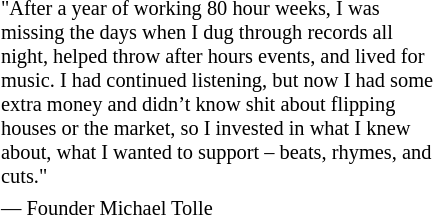<table class="toccolours" style="float: left; margin-left: 0em; margin-right: 2em; font-size: 85%; background:offwhite; color:black; width:22em; max-width: 40%;" cellspacing="3">
<tr>
<td style="text-align: left;">"After a year of working 80 hour weeks, I was missing the days when I dug through records all night, helped throw after hours events, and lived for music.  I had continued listening, but now I had some extra money and didn’t know shit about flipping houses or the market, so I invested in what I knew about, what I wanted to support – beats, rhymes, and cuts."</td>
</tr>
<tr>
<td style="text-align: left;">— Founder Michael Tolle</td>
</tr>
</table>
